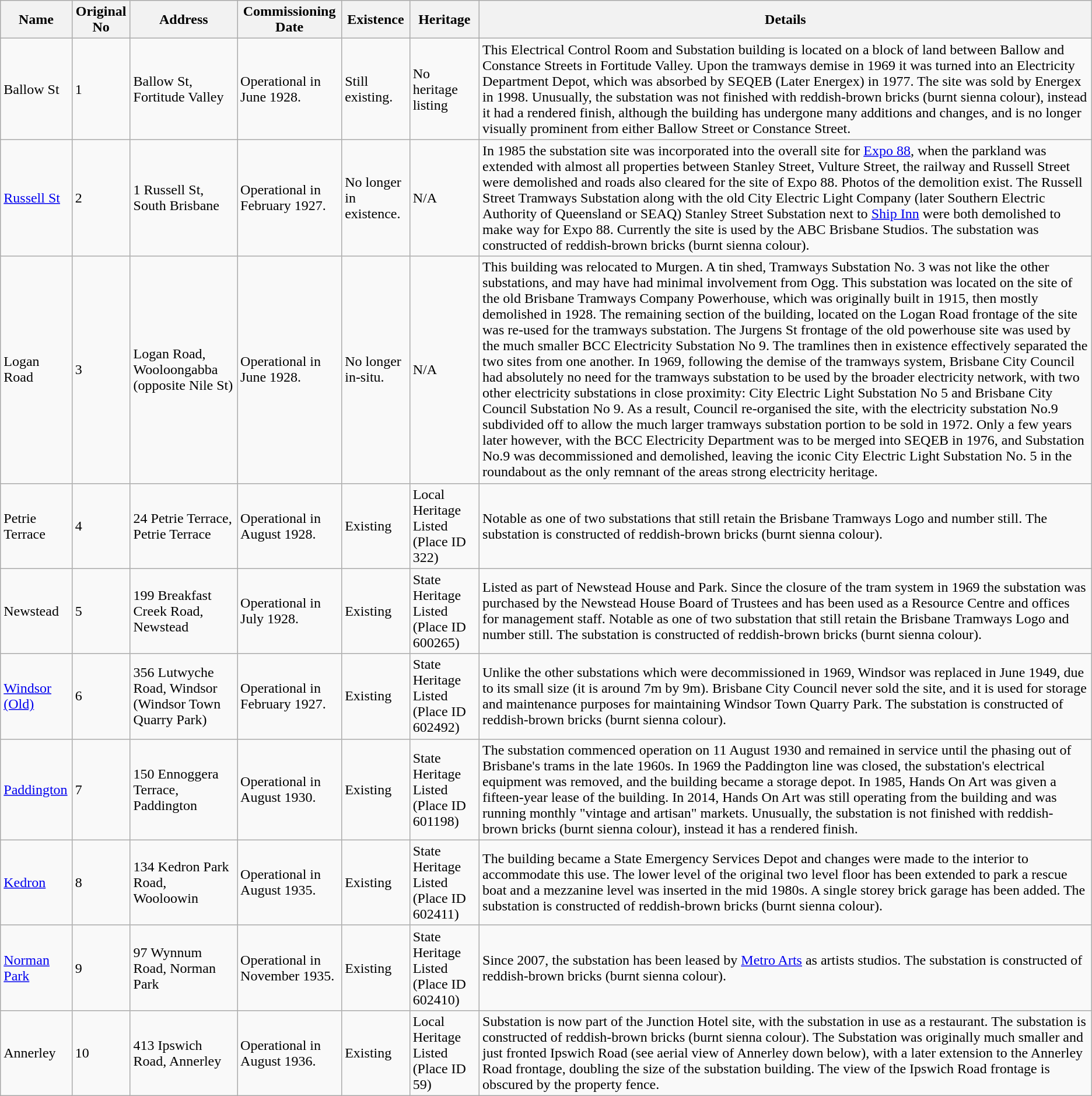<table class="wikitable">
<tr>
<th>Name</th>
<th>Original No</th>
<th>Address</th>
<th>Commissioning Date</th>
<th>Existence</th>
<th>Heritage</th>
<th>Details</th>
</tr>
<tr>
<td>Ballow St</td>
<td>1</td>
<td>Ballow St, Fortitude Valley</td>
<td>Operational in June 1928.</td>
<td>Still existing.</td>
<td>No heritage listing</td>
<td>This Electrical Control Room and Substation building is located on a block of land between Ballow and Constance Streets in Fortitude Valley. Upon the tramways demise in 1969 it was turned into an Electricity Department Depot, which was absorbed by SEQEB (Later Energex) in 1977. The site was sold by Energex in 1998. Unusually, the substation was not finished with reddish-brown bricks (burnt sienna colour), instead it had a rendered finish, although the building has undergone many additions and changes, and is no longer visually prominent from either Ballow Street or Constance Street.</td>
</tr>
<tr>
<td><a href='#'>Russell St</a></td>
<td>2</td>
<td>1 Russell St, South Brisbane</td>
<td>Operational in February 1927.</td>
<td>No longer in existence.</td>
<td>N/A</td>
<td>In 1985 the substation site was incorporated into the overall site for <a href='#'>Expo 88</a>, when the parkland was extended with almost all properties between Stanley Street, Vulture Street, the railway and Russell Street were demolished and roads also cleared for the site of Expo 88. Photos of the demolition exist. The Russell Street Tramways Substation along with the old City Electric Light Company (later Southern Electric Authority of Queensland or SEAQ) Stanley Street Substation next to <a href='#'>Ship Inn</a> were both demolished to make way for Expo 88. Currently the site is used by the ABC Brisbane Studios. The substation was constructed of reddish-brown bricks (burnt sienna colour).</td>
</tr>
<tr>
<td>Logan Road</td>
<td>3</td>
<td>Logan Road, Wooloongabba (opposite Nile St)</td>
<td>Operational in June 1928.</td>
<td>No longer in-situ.</td>
<td>N/A</td>
<td>This building was relocated to Murgen. A tin shed, Tramways Substation No. 3 was not like the other substations, and may have had minimal involvement from Ogg. This substation was located on the site of the old Brisbane Tramways Company Powerhouse, which was originally built in 1915, then mostly demolished in 1928. The remaining section of the building, located on the Logan Road frontage of the site was re-used for the tramways substation. The Jurgens St frontage of the old powerhouse site was used by the much smaller BCC Electricity Substation No 9. The tramlines then in existence effectively separated the two sites from one another. In 1969, following the demise of the tramways system, Brisbane City Council had absolutely no need for the tramways substation to be used by the broader electricity network, with two other electricity substations in close proximity: City Electric Light Substation No 5 and Brisbane City Council Substation No 9. As a result, Council re-organised the site, with the electricity substation No.9 subdivided off to allow the much larger tramways substation portion to be sold in 1972. Only a few years later however, with the BCC Electricity Department was to be merged into SEQEB in 1976, and Substation No.9 was decommissioned and demolished, leaving the iconic City Electric Light Substation No. 5 in the roundabout as the only remnant of the areas strong electricity heritage.</td>
</tr>
<tr>
<td>Petrie Terrace</td>
<td>4</td>
<td>24 Petrie Terrace, Petrie Terrace</td>
<td>Operational in August 1928.</td>
<td>Existing</td>
<td>Local Heritage Listed (Place ID 322)</td>
<td>Notable as one of two substations that still retain the Brisbane Tramways Logo and number still. The substation is constructed of reddish-brown bricks (burnt sienna colour).</td>
</tr>
<tr>
<td>Newstead</td>
<td>5</td>
<td>199 Breakfast Creek Road, Newstead</td>
<td>Operational in July 1928.</td>
<td>Existing</td>
<td>State Heritage Listed (Place ID 600265)</td>
<td>Listed as part of Newstead House and Park. Since the closure of the tram system in 1969 the substation was purchased by the Newstead House Board of Trustees and has been used as a Resource Centre and offices for management staff. Notable as one of two substation that still retain the Brisbane Tramways Logo and number still. The substation is constructed of reddish-brown bricks (burnt sienna colour).</td>
</tr>
<tr>
<td><a href='#'>Windsor (Old)</a></td>
<td>6</td>
<td>356 Lutwyche Road, Windsor (Windsor Town Quarry Park)</td>
<td>Operational in February 1927.</td>
<td>Existing</td>
<td>State Heritage Listed (Place ID 602492)</td>
<td>Unlike the other substations which were decommissioned in 1969, Windsor was replaced in June 1949, due to its small size (it is around 7m by 9m). Brisbane City Council never sold the site, and it is used for storage and maintenance purposes for maintaining Windsor Town Quarry Park. The substation is constructed of reddish-brown bricks (burnt sienna colour).</td>
</tr>
<tr>
<td><a href='#'>Paddington</a></td>
<td>7</td>
<td>150 Ennoggera Terrace, Paddington</td>
<td>Operational in August 1930.</td>
<td>Existing</td>
<td>State Heritage Listed (Place ID 601198)</td>
<td>The substation commenced operation on 11 August 1930 and remained in service until the phasing out of Brisbane's trams in the late 1960s. In 1969 the Paddington line was closed, the substation's electrical equipment was removed, and the building became a storage depot. In 1985, Hands On Art was given a fifteen-year lease of the building. In 2014, Hands On Art was still operating from the building and was running monthly "vintage and artisan" markets. Unusually, the substation is not finished with reddish-brown bricks (burnt sienna colour), instead it has a rendered finish.</td>
</tr>
<tr>
<td><a href='#'>Kedron</a></td>
<td>8</td>
<td>134 Kedron Park Road, Wooloowin</td>
<td>Operational in August 1935.</td>
<td>Existing</td>
<td>State Heritage Listed (Place ID 602411)</td>
<td>The building became a State Emergency Services Depot and changes were made to the interior to accommodate this use.  The lower level of the original two level floor has been extended to park a rescue boat and a mezzanine level was inserted in the mid 1980s. A single storey brick garage has been added. The substation is constructed of reddish-brown bricks (burnt sienna colour).</td>
</tr>
<tr>
<td><a href='#'>Norman Park</a></td>
<td>9</td>
<td>97 Wynnum Road, Norman Park</td>
<td>Operational in November 1935.</td>
<td>Existing</td>
<td>State Heritage Listed (Place ID 602410)</td>
<td>Since 2007, the substation has been leased by <a href='#'>Metro Arts</a> as artists studios. The substation is constructed of reddish-brown bricks (burnt sienna colour).</td>
</tr>
<tr>
<td>Annerley</td>
<td>10</td>
<td>413 Ipswich Road, Annerley</td>
<td>Operational in August 1936.</td>
<td>Existing</td>
<td>Local Heritage Listed (Place ID 59)</td>
<td>Substation is now part of the Junction Hotel site, with the substation in use as a restaurant. The substation is constructed of reddish-brown bricks (burnt sienna colour). The Substation was originally much smaller and just fronted Ipswich Road (see aerial view of Annerley down below), with a later extension to the Annerley Road frontage, doubling the size of the substation building. The view of the Ipswich Road frontage is obscured by the property fence.</td>
</tr>
</table>
